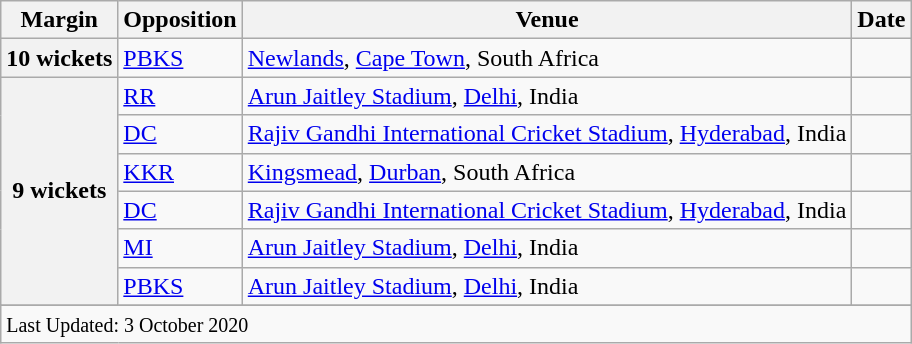<table class="wikitable">
<tr>
<th>Margin</th>
<th>Opposition</th>
<th>Venue</th>
<th>Date</th>
</tr>
<tr>
<th>10 wickets</th>
<td><a href='#'>PBKS</a></td>
<td><a href='#'>Newlands</a>, <a href='#'>Cape Town</a>, South Africa</td>
<td></td>
</tr>
<tr>
<th rowspan=6>9 wickets</th>
<td><a href='#'>RR</a></td>
<td><a href='#'>Arun Jaitley Stadium</a>, <a href='#'>Delhi</a>, India</td>
<td></td>
</tr>
<tr>
<td><a href='#'>DC</a></td>
<td><a href='#'>Rajiv Gandhi International Cricket Stadium</a>, <a href='#'>Hyderabad</a>, India</td>
<td></td>
</tr>
<tr>
<td><a href='#'>KKR</a></td>
<td><a href='#'>Kingsmead</a>, <a href='#'>Durban</a>, South Africa</td>
<td></td>
</tr>
<tr>
<td><a href='#'>DC</a></td>
<td><a href='#'>Rajiv Gandhi International Cricket Stadium</a>, <a href='#'>Hyderabad</a>, India</td>
<td></td>
</tr>
<tr>
<td><a href='#'>MI</a></td>
<td><a href='#'>Arun Jaitley Stadium</a>, <a href='#'>Delhi</a>, India</td>
<td></td>
</tr>
<tr>
<td><a href='#'>PBKS</a></td>
<td><a href='#'>Arun Jaitley Stadium</a>, <a href='#'>Delhi</a>, India</td>
<td></td>
</tr>
<tr>
</tr>
<tr class=sortbottom>
<td colspan=4><small>Last Updated: 3 October 2020</small></td>
</tr>
</table>
